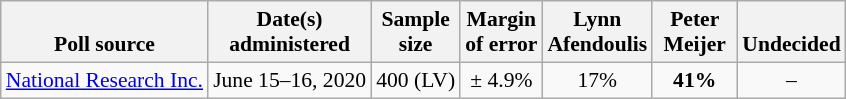<table class="wikitable" style="font-size:90%;text-align:center;">
<tr valign=bottom>
<th>Poll source</th>
<th>Date(s)<br>administered</th>
<th>Sample<br>size</th>
<th>Margin<br>of error</th>
<th style="width:50px;">Lynn<br>Afendoulis</th>
<th style="width:50px;">Peter<br>Meijer</th>
<th>Undecided</th>
</tr>
<tr>
<td style="text-align:left;"><a href='#'>National Research Inc.</a></td>
<td>June 15–16, 2020</td>
<td>400 (LV)</td>
<td>± 4.9%</td>
<td>17%</td>
<td><strong>41%</strong></td>
<td>–</td>
</tr>
</table>
